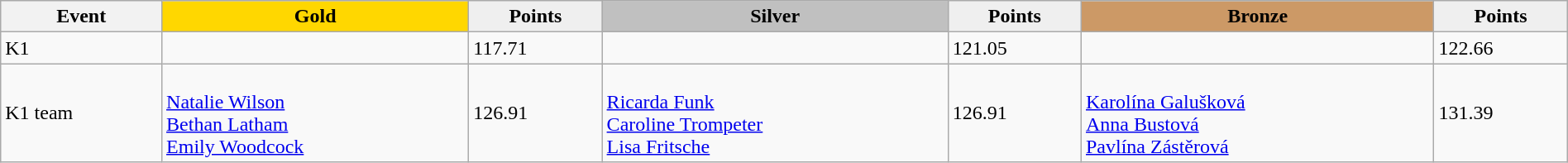<table class="wikitable" width=100%>
<tr>
<th>Event</th>
<td align=center bgcolor="gold"><strong>Gold</strong></td>
<td align=center bgcolor="EFEFEF"><strong>Points</strong></td>
<td align=center bgcolor="silver"><strong>Silver</strong></td>
<td align=center bgcolor="EFEFEF"><strong>Points</strong></td>
<td align=center bgcolor="CC9966"><strong>Bronze</strong></td>
<td align=center bgcolor="EFEFEF"><strong>Points</strong></td>
</tr>
<tr>
<td>K1</td>
<td></td>
<td>117.71</td>
<td></td>
<td>121.05</td>
<td></td>
<td>122.66</td>
</tr>
<tr>
<td>K1 team</td>
<td><br><a href='#'>Natalie Wilson</a><br><a href='#'>Bethan Latham</a><br><a href='#'>Emily Woodcock</a></td>
<td>126.91</td>
<td><br><a href='#'>Ricarda Funk</a><br><a href='#'>Caroline Trompeter</a><br><a href='#'>Lisa Fritsche</a></td>
<td>126.91</td>
<td><br><a href='#'>Karolína Galušková</a><br><a href='#'>Anna Bustová</a><br><a href='#'>Pavlína Zástěrová</a></td>
<td>131.39</td>
</tr>
</table>
